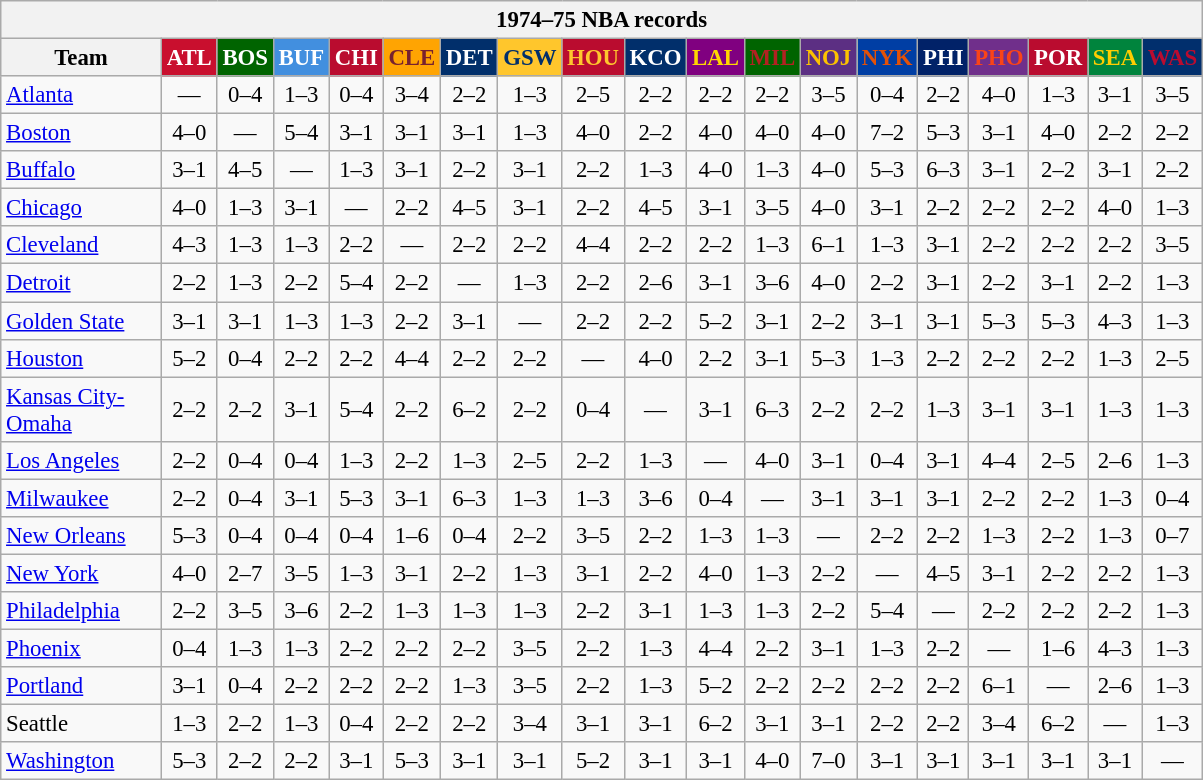<table class="wikitable" style="font-size:95%; text-align:center;">
<tr>
<th colspan=19>1974–75 NBA records</th>
</tr>
<tr>
<th width=100>Team</th>
<th style="background:#C90F2E;color:#FFFFFF;width=35">ATL</th>
<th style="background:#006400;color:#FFFFFF;width=35">BOS</th>
<th style="background:#428FDF;color:#FFFFFF;width=35">BUF</th>
<th style="background:#BA0C2F;color:#FFFFFF;width=35">CHI</th>
<th style="background:#FFA402;color:#77222F;width=35">CLE</th>
<th style="background:#012F6B;color:#FFFFFF;width=35">DET</th>
<th style="background:#FFC62C;color:#012F6B;width=35">GSW</th>
<th style="background:#BA0C2F;color:#FEC72E;width=35">HOU</th>
<th style="background:#012F6B;color:#FFFFFF;width=35">KCO</th>
<th style="background:#800080;color:#FFD700;width=35">LAL</th>
<th style="background:#006400;color:#B22222;width=35">MIL</th>
<th style="background:#5C2F83;color:#FCC200;width=35">NOJ</th>
<th style="background:#003EA4;color:#E35208;width=35">NYK</th>
<th style="background:#012268;color:#FFFFFF;width=35">PHI</th>
<th style="background:#702F8B;color:#FA4417;width=35">PHO</th>
<th style="background:#BA0C2F;color:#FFFFFF;width=35">POR</th>
<th style="background:#00843D;color:#FFCD01;width=35">SEA</th>
<th style="background:#012F6D;color:#BA0C2F;width=35">WAS</th>
</tr>
<tr>
<td style="text-align:left;"><a href='#'>Atlanta</a></td>
<td>—</td>
<td>0–4</td>
<td>1–3</td>
<td>0–4</td>
<td>3–4</td>
<td>2–2</td>
<td>1–3</td>
<td>2–5</td>
<td>2–2</td>
<td>2–2</td>
<td>2–2</td>
<td>3–5</td>
<td>0–4</td>
<td>2–2</td>
<td>4–0</td>
<td>1–3</td>
<td>3–1</td>
<td>3–5</td>
</tr>
<tr>
<td style="text-align:left;"><a href='#'>Boston</a></td>
<td>4–0</td>
<td>—</td>
<td>5–4</td>
<td>3–1</td>
<td>3–1</td>
<td>3–1</td>
<td>1–3</td>
<td>4–0</td>
<td>2–2</td>
<td>4–0</td>
<td>4–0</td>
<td>4–0</td>
<td>7–2</td>
<td>5–3</td>
<td>3–1</td>
<td>4–0</td>
<td>2–2</td>
<td>2–2</td>
</tr>
<tr>
<td style="text-align:left;"><a href='#'>Buffalo</a></td>
<td>3–1</td>
<td>4–5</td>
<td>—</td>
<td>1–3</td>
<td>3–1</td>
<td>2–2</td>
<td>3–1</td>
<td>2–2</td>
<td>1–3</td>
<td>4–0</td>
<td>1–3</td>
<td>4–0</td>
<td>5–3</td>
<td>6–3</td>
<td>3–1</td>
<td>2–2</td>
<td>3–1</td>
<td>2–2</td>
</tr>
<tr>
<td style="text-align:left;"><a href='#'>Chicago</a></td>
<td>4–0</td>
<td>1–3</td>
<td>3–1</td>
<td>—</td>
<td>2–2</td>
<td>4–5</td>
<td>3–1</td>
<td>2–2</td>
<td>4–5</td>
<td>3–1</td>
<td>3–5</td>
<td>4–0</td>
<td>3–1</td>
<td>2–2</td>
<td>2–2</td>
<td>2–2</td>
<td>4–0</td>
<td>1–3</td>
</tr>
<tr>
<td style="text-align:left;"><a href='#'>Cleveland</a></td>
<td>4–3</td>
<td>1–3</td>
<td>1–3</td>
<td>2–2</td>
<td>—</td>
<td>2–2</td>
<td>2–2</td>
<td>4–4</td>
<td>2–2</td>
<td>2–2</td>
<td>1–3</td>
<td>6–1</td>
<td>1–3</td>
<td>3–1</td>
<td>2–2</td>
<td>2–2</td>
<td>2–2</td>
<td>3–5</td>
</tr>
<tr>
<td style="text-align:left;"><a href='#'>Detroit</a></td>
<td>2–2</td>
<td>1–3</td>
<td>2–2</td>
<td>5–4</td>
<td>2–2</td>
<td>—</td>
<td>1–3</td>
<td>2–2</td>
<td>2–6</td>
<td>3–1</td>
<td>3–6</td>
<td>4–0</td>
<td>2–2</td>
<td>3–1</td>
<td>2–2</td>
<td>3–1</td>
<td>2–2</td>
<td>1–3</td>
</tr>
<tr>
<td style="text-align:left;"><a href='#'>Golden State</a></td>
<td>3–1</td>
<td>3–1</td>
<td>1–3</td>
<td>1–3</td>
<td>2–2</td>
<td>3–1</td>
<td>—</td>
<td>2–2</td>
<td>2–2</td>
<td>5–2</td>
<td>3–1</td>
<td>2–2</td>
<td>3–1</td>
<td>3–1</td>
<td>5–3</td>
<td>5–3</td>
<td>4–3</td>
<td>1–3</td>
</tr>
<tr>
<td style="text-align:left;"><a href='#'>Houston</a></td>
<td>5–2</td>
<td>0–4</td>
<td>2–2</td>
<td>2–2</td>
<td>4–4</td>
<td>2–2</td>
<td>2–2</td>
<td>—</td>
<td>4–0</td>
<td>2–2</td>
<td>3–1</td>
<td>5–3</td>
<td>1–3</td>
<td>2–2</td>
<td>2–2</td>
<td>2–2</td>
<td>1–3</td>
<td>2–5</td>
</tr>
<tr>
<td style="text-align:left;"><a href='#'>Kansas City-Omaha</a></td>
<td>2–2</td>
<td>2–2</td>
<td>3–1</td>
<td>5–4</td>
<td>2–2</td>
<td>6–2</td>
<td>2–2</td>
<td>0–4</td>
<td>—</td>
<td>3–1</td>
<td>6–3</td>
<td>2–2</td>
<td>2–2</td>
<td>1–3</td>
<td>3–1</td>
<td>3–1</td>
<td>1–3</td>
<td>1–3</td>
</tr>
<tr>
<td style="text-align:left;"><a href='#'>Los Angeles</a></td>
<td>2–2</td>
<td>0–4</td>
<td>0–4</td>
<td>1–3</td>
<td>2–2</td>
<td>1–3</td>
<td>2–5</td>
<td>2–2</td>
<td>1–3</td>
<td>—</td>
<td>4–0</td>
<td>3–1</td>
<td>0–4</td>
<td>3–1</td>
<td>4–4</td>
<td>2–5</td>
<td>2–6</td>
<td>1–3</td>
</tr>
<tr>
<td style="text-align:left;"><a href='#'>Milwaukee</a></td>
<td>2–2</td>
<td>0–4</td>
<td>3–1</td>
<td>5–3</td>
<td>3–1</td>
<td>6–3</td>
<td>1–3</td>
<td>1–3</td>
<td>3–6</td>
<td>0–4</td>
<td>—</td>
<td>3–1</td>
<td>3–1</td>
<td>3–1</td>
<td>2–2</td>
<td>2–2</td>
<td>1–3</td>
<td>0–4</td>
</tr>
<tr>
<td style="text-align:left;"><a href='#'>New Orleans</a></td>
<td>5–3</td>
<td>0–4</td>
<td>0–4</td>
<td>0–4</td>
<td>1–6</td>
<td>0–4</td>
<td>2–2</td>
<td>3–5</td>
<td>2–2</td>
<td>1–3</td>
<td>1–3</td>
<td>—</td>
<td>2–2</td>
<td>2–2</td>
<td>1–3</td>
<td>2–2</td>
<td>1–3</td>
<td>0–7</td>
</tr>
<tr>
<td style="text-align:left;"><a href='#'>New York</a></td>
<td>4–0</td>
<td>2–7</td>
<td>3–5</td>
<td>1–3</td>
<td>3–1</td>
<td>2–2</td>
<td>1–3</td>
<td>3–1</td>
<td>2–2</td>
<td>4–0</td>
<td>1–3</td>
<td>2–2</td>
<td>—</td>
<td>4–5</td>
<td>3–1</td>
<td>2–2</td>
<td>2–2</td>
<td>1–3</td>
</tr>
<tr>
<td style="text-align:left;"><a href='#'>Philadelphia</a></td>
<td>2–2</td>
<td>3–5</td>
<td>3–6</td>
<td>2–2</td>
<td>1–3</td>
<td>1–3</td>
<td>1–3</td>
<td>2–2</td>
<td>3–1</td>
<td>1–3</td>
<td>1–3</td>
<td>2–2</td>
<td>5–4</td>
<td>—</td>
<td>2–2</td>
<td>2–2</td>
<td>2–2</td>
<td>1–3</td>
</tr>
<tr>
<td style="text-align:left;"><a href='#'>Phoenix</a></td>
<td>0–4</td>
<td>1–3</td>
<td>1–3</td>
<td>2–2</td>
<td>2–2</td>
<td>2–2</td>
<td>3–5</td>
<td>2–2</td>
<td>1–3</td>
<td>4–4</td>
<td>2–2</td>
<td>3–1</td>
<td>1–3</td>
<td>2–2</td>
<td>—</td>
<td>1–6</td>
<td>4–3</td>
<td>1–3</td>
</tr>
<tr>
<td style="text-align:left;"><a href='#'>Portland</a></td>
<td>3–1</td>
<td>0–4</td>
<td>2–2</td>
<td>2–2</td>
<td>2–2</td>
<td>1–3</td>
<td>3–5</td>
<td>2–2</td>
<td>1–3</td>
<td>5–2</td>
<td>2–2</td>
<td>2–2</td>
<td>2–2</td>
<td>2–2</td>
<td>6–1</td>
<td>—</td>
<td>2–6</td>
<td>1–3</td>
</tr>
<tr>
<td style="text-align:left;">Seattle</td>
<td>1–3</td>
<td>2–2</td>
<td>1–3</td>
<td>0–4</td>
<td>2–2</td>
<td>2–2</td>
<td>3–4</td>
<td>3–1</td>
<td>3–1</td>
<td>6–2</td>
<td>3–1</td>
<td>3–1</td>
<td>2–2</td>
<td>2–2</td>
<td>3–4</td>
<td>6–2</td>
<td>—</td>
<td>1–3</td>
</tr>
<tr>
<td style="text-align:left;"><a href='#'>Washington</a></td>
<td>5–3</td>
<td>2–2</td>
<td>2–2</td>
<td>3–1</td>
<td>5–3</td>
<td>3–1</td>
<td>3–1</td>
<td>5–2</td>
<td>3–1</td>
<td>3–1</td>
<td>4–0</td>
<td>7–0</td>
<td>3–1</td>
<td>3–1</td>
<td>3–1</td>
<td>3–1</td>
<td>3–1</td>
<td>—</td>
</tr>
</table>
